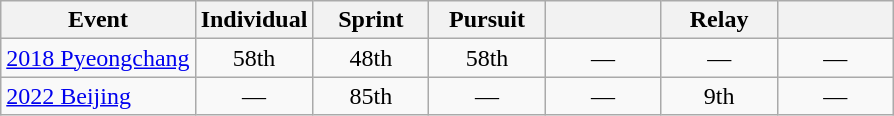<table class="wikitable" style="text-align: center;">
<tr ">
<th>Event</th>
<th style="width:70px;">Individual</th>
<th style="width:70px;">Sprint</th>
<th style="width:70px;">Pursuit</th>
<th style="width:70px;"></th>
<th style="width:70px;">Relay</th>
<th style="width:70px;"></th>
</tr>
<tr>
<td align=left> <a href='#'>2018 Pyeongchang</a></td>
<td>58th</td>
<td>48th</td>
<td>58th</td>
<td>—</td>
<td>—</td>
<td>—</td>
</tr>
<tr>
<td align=left> <a href='#'>2022 Beijing</a></td>
<td>—</td>
<td>85th</td>
<td>—</td>
<td>—</td>
<td>9th</td>
<td>—</td>
</tr>
</table>
